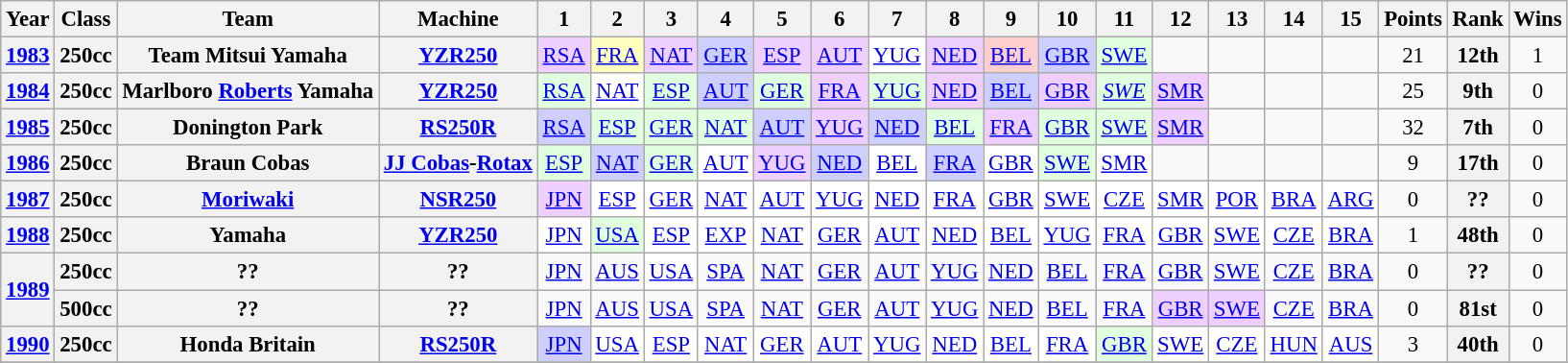<table class="wikitable" style="text-align:center; font-size:95%">
<tr>
<th>Year</th>
<th>Class</th>
<th>Team</th>
<th>Machine</th>
<th>1</th>
<th>2</th>
<th>3</th>
<th>4</th>
<th>5</th>
<th>6</th>
<th>7</th>
<th>8</th>
<th>9</th>
<th>10</th>
<th>11</th>
<th>12</th>
<th>13</th>
<th>14</th>
<th>15</th>
<th>Points</th>
<th>Rank</th>
<th>Wins</th>
</tr>
<tr>
<th><a href='#'>1983</a></th>
<th>250cc</th>
<th>Team Mitsui Yamaha</th>
<th><a href='#'>YZR250</a></th>
<td style="background:#efcfff;"><a href='#'>RSA</a><br></td>
<td style="background:#ffffbf;"><a href='#'>FRA</a><br></td>
<td style="background:#efcfff;"><a href='#'>NAT</a><br></td>
<td style="background:#cfcfff;"><a href='#'>GER</a><br></td>
<td style="background:#efcfff;"><a href='#'>ESP</a><br></td>
<td style="background:#efcfff;"><a href='#'>AUT</a><br></td>
<td style="background:#ffffff;"><a href='#'>YUG</a><br></td>
<td style="background:#efcfff;"><a href='#'>NED</a><br></td>
<td style="background:#ffcfcf;"><a href='#'>BEL</a><br></td>
<td style="background:#cfcfff;"><a href='#'>GBR</a><br></td>
<td style="background:#DFFFDF;"><a href='#'>SWE</a><br></td>
<td></td>
<td></td>
<td></td>
<td></td>
<td>21</td>
<th>12th</th>
<td>1</td>
</tr>
<tr>
<th><a href='#'>1984</a></th>
<th>250cc</th>
<th>Marlboro <a href='#'>Roberts</a> Yamaha</th>
<th><a href='#'>YZR250</a></th>
<td style="background:#dfffdf;"><a href='#'>RSA</a><br></td>
<td style="background:#ffffff;"><a href='#'>NAT</a><br></td>
<td style="background:#dfffdf;"><a href='#'>ESP</a><br></td>
<td style="background:#cfcfff;"><a href='#'>AUT</a><br></td>
<td style="background:#dfffdf;"><a href='#'>GER</a><br></td>
<td style="background:#efcfff;"><a href='#'>FRA</a><br></td>
<td style="background:#dfffdf;"><a href='#'>YUG</a><br></td>
<td style="background:#efcfff;"><a href='#'>NED</a><br></td>
<td style="background:#cfcfff;"><a href='#'>BEL</a><br></td>
<td style="background:#efcfff;"><a href='#'>GBR</a><br></td>
<td style="background:#dfffdf;"><em><a href='#'>SWE</a></em><br></td>
<td style="background:#efcfff;"><a href='#'>SMR</a><br></td>
<td></td>
<td></td>
<td></td>
<td>25</td>
<th>9th</th>
<td>0</td>
</tr>
<tr>
<th><a href='#'>1985</a></th>
<th>250cc</th>
<th>Donington Park</th>
<th><a href='#'>RS250R</a></th>
<td style="background:#cfcfff;"><a href='#'>RSA</a><br></td>
<td style="background:#dfffdf;"><a href='#'>ESP</a><br></td>
<td style="background:#dfffdf;"><a href='#'>GER</a><br></td>
<td style="background:#dfffdf;"><a href='#'>NAT</a><br></td>
<td style="background:#cfcfff;"><a href='#'>AUT</a><br></td>
<td style="background:#efcfff;"><a href='#'>YUG</a><br></td>
<td style="background:#cfcfff;"><a href='#'>NED</a><br></td>
<td style="background:#dfffdf;"><a href='#'>BEL</a><br></td>
<td style="background:#efcfff;"><a href='#'>FRA</a><br></td>
<td style="background:#dfffdf;"><a href='#'>GBR</a><br></td>
<td style="background:#dfffdf;"><a href='#'>SWE</a><br></td>
<td style="background:#efcfff;"><a href='#'>SMR</a><br></td>
<td></td>
<td></td>
<td></td>
<td>32</td>
<th>7th</th>
<td>0</td>
</tr>
<tr>
<th><a href='#'>1986</a></th>
<th>250cc</th>
<th>Braun Cobas</th>
<th><a href='#'>JJ Cobas</a>-<a href='#'>Rotax</a></th>
<td style="background:#dfffdf;"><a href='#'>ESP</a><br></td>
<td style="background:#cfcfff;"><a href='#'>NAT</a><br></td>
<td style="background:#dfffdf;"><a href='#'>GER</a><br></td>
<td style="background:#ffffff;"><a href='#'>AUT</a><br></td>
<td style="background:#efcfff;"><a href='#'>YUG</a><br></td>
<td style="background:#cfcfff;"><a href='#'>NED</a><br></td>
<td style="background:#ffffff;"><a href='#'>BEL</a><br></td>
<td style="background:#cfcfff;"><a href='#'>FRA</a><br></td>
<td style="background:#ffffff;"><a href='#'>GBR</a><br></td>
<td style="background:#dfffdf;"><a href='#'>SWE</a><br></td>
<td style="background:#ffffff;"><a href='#'>SMR</a><br></td>
<td></td>
<td></td>
<td></td>
<td></td>
<td>9</td>
<th>17th</th>
<td>0</td>
</tr>
<tr>
<th><a href='#'>1987</a></th>
<th>250cc</th>
<th><a href='#'>Moriwaki</a></th>
<th><a href='#'>NSR250</a></th>
<td style="background:#efcfff;"><a href='#'>JPN</a><br></td>
<td style="background:#ffffff;"><a href='#'>ESP</a><br></td>
<td style="background:#ffffff;"><a href='#'>GER</a><br></td>
<td style="background:#ffffff;"><a href='#'>NAT</a><br></td>
<td style="background:#ffffff;"><a href='#'>AUT</a><br></td>
<td style="background:#ffffff;"><a href='#'>YUG</a><br></td>
<td style="background:#ffffff;"><a href='#'>NED</a><br></td>
<td style="background:#ffffff;"><a href='#'>FRA</a><br></td>
<td style="background:#ffffff;"><a href='#'>GBR</a><br></td>
<td style="background:#ffffff;"><a href='#'>SWE</a><br></td>
<td style="background:#ffffff;"><a href='#'>CZE</a><br></td>
<td style="background:#ffffff;"><a href='#'>SMR</a><br></td>
<td style="background:#ffffff;"><a href='#'>POR</a><br></td>
<td style="background:#ffffff;"><a href='#'>BRA</a><br></td>
<td style="background:#ffffff;"><a href='#'>ARG</a><br></td>
<td>0</td>
<th>??</th>
<td>0</td>
</tr>
<tr>
<th><a href='#'>1988</a></th>
<th>250cc</th>
<th>Yamaha</th>
<th><a href='#'>YZR250</a></th>
<td style="background:#ffffff;"><a href='#'>JPN</a><br></td>
<td style="background:#dfffdf;"><a href='#'>USA</a><br></td>
<td style="background:#ffffff;"><a href='#'>ESP</a><br></td>
<td style="background:#ffffff;"><a href='#'>EXP</a><br></td>
<td style="background:#ffffff;"><a href='#'>NAT</a><br></td>
<td style="background:#ffffff;"><a href='#'>GER</a><br></td>
<td style="background:#ffffff;"><a href='#'>AUT</a><br></td>
<td style="background:#ffffff;"><a href='#'>NED</a><br></td>
<td style="background:#ffffff;"><a href='#'>BEL</a><br></td>
<td style="background:#ffffff;"><a href='#'>YUG</a><br></td>
<td style="background:#ffffff;"><a href='#'>FRA</a><br></td>
<td style="background:#ffffff;"><a href='#'>GBR</a><br></td>
<td style="background:#ffffff;"><a href='#'>SWE</a><br></td>
<td style="background:#ffffff;"><a href='#'>CZE</a><br></td>
<td style="background:#ffffff;"><a href='#'>BRA</a><br></td>
<td>1</td>
<th>48th</th>
<td>0</td>
</tr>
<tr>
<th rowspan=2><a href='#'>1989</a></th>
<th>250cc</th>
<th>??</th>
<th>??</th>
<td><a href='#'>JPN</a></td>
<td><a href='#'>AUS</a></td>
<td style="background:#ffffff;"><a href='#'>USA</a><br></td>
<td><a href='#'>SPA</a></td>
<td><a href='#'>NAT</a></td>
<td><a href='#'>GER</a></td>
<td><a href='#'>AUT</a></td>
<td><a href='#'>YUG</a></td>
<td><a href='#'>NED</a></td>
<td><a href='#'>BEL</a></td>
<td><a href='#'>FRA</a></td>
<td><a href='#'>GBR</a></td>
<td><a href='#'>SWE</a></td>
<td><a href='#'>CZE</a></td>
<td><a href='#'>BRA</a></td>
<td>0</td>
<th>??</th>
<td>0</td>
</tr>
<tr>
<th>500cc</th>
<th>??</th>
<th>??</th>
<td><a href='#'>JPN</a></td>
<td><a href='#'>AUS</a></td>
<td><a href='#'>USA</a></td>
<td><a href='#'>SPA</a></td>
<td><a href='#'>NAT</a></td>
<td><a href='#'>GER</a></td>
<td><a href='#'>AUT</a></td>
<td><a href='#'>YUG</a></td>
<td><a href='#'>NED</a></td>
<td><a href='#'>BEL</a></td>
<td><a href='#'>FRA</a></td>
<td style="background:#efcfff;"><a href='#'>GBR</a><br></td>
<td style="background:#efcfff;"><a href='#'>SWE</a><br></td>
<td><a href='#'>CZE</a></td>
<td><a href='#'>BRA</a></td>
<td>0</td>
<th>81st</th>
<td>0</td>
</tr>
<tr>
<th><a href='#'>1990</a></th>
<th>250cc</th>
<th>Honda Britain</th>
<th><a href='#'>RS250R</a></th>
<td style="background:#cfcfff;"><a href='#'>JPN</a><br></td>
<td style="background:#ffffff;"><a href='#'>USA</a><br></td>
<td style="background:#ffffff;"><a href='#'>ESP</a><br></td>
<td style="background:#ffffff;"><a href='#'>NAT</a><br></td>
<td style="background:#ffffff;"><a href='#'>GER</a><br></td>
<td style="background:#ffffff;"><a href='#'>AUT</a><br></td>
<td style="background:#ffffff;"><a href='#'>YUG</a><br></td>
<td style="background:#ffffff;"><a href='#'>NED</a><br></td>
<td style="background:#ffffff;"><a href='#'>BEL</a><br></td>
<td style="background:#ffffff;"><a href='#'>FRA</a><br></td>
<td style="background:#dfffdf;"><a href='#'>GBR</a><br></td>
<td style="background:#ffffff;"><a href='#'>SWE</a><br></td>
<td style="background:#ffffff;"><a href='#'>CZE</a><br></td>
<td style="background:#ffffff;"><a href='#'>HUN</a><br></td>
<td style="background:#ffffff;"><a href='#'>AUS</a><br></td>
<td>3</td>
<th>40th</th>
<td>0</td>
</tr>
<tr>
</tr>
</table>
